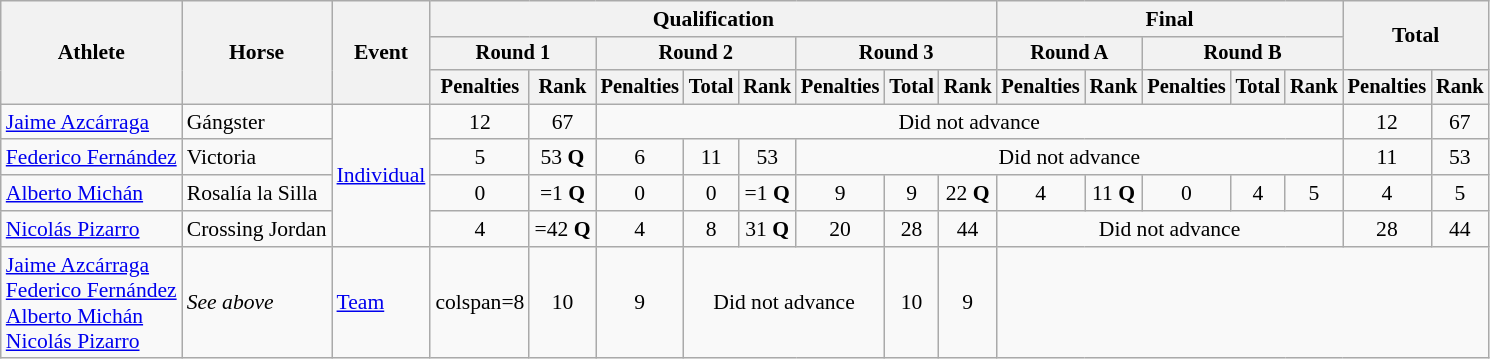<table class="wikitable" style="font-size:90%">
<tr>
<th rowspan="3">Athlete</th>
<th rowspan="3">Horse</th>
<th rowspan="3">Event</th>
<th colspan="8">Qualification</th>
<th colspan="5">Final</th>
<th rowspan=2 colspan="2">Total</th>
</tr>
<tr style="font-size:95%">
<th colspan="2">Round 1</th>
<th colspan="3">Round 2</th>
<th colspan="3">Round 3</th>
<th colspan="2">Round A</th>
<th colspan="3">Round B</th>
</tr>
<tr style="font-size:95%">
<th>Penalties</th>
<th>Rank</th>
<th>Penalties</th>
<th>Total</th>
<th>Rank</th>
<th>Penalties</th>
<th>Total</th>
<th>Rank</th>
<th>Penalties</th>
<th>Rank</th>
<th>Penalties</th>
<th>Total</th>
<th>Rank</th>
<th>Penalties</th>
<th>Rank</th>
</tr>
<tr align=center>
<td align=left><a href='#'>Jaime Azcárraga</a></td>
<td align=left>Gángster</td>
<td align=left rowspan=4><a href='#'>Individual</a></td>
<td>12</td>
<td>67</td>
<td colspan=11>Did not advance</td>
<td>12</td>
<td>67</td>
</tr>
<tr align=center>
<td align=left><a href='#'>Federico Fernández</a></td>
<td align=left>Victoria</td>
<td>5</td>
<td>53 <strong>Q</strong></td>
<td>6</td>
<td>11</td>
<td>53</td>
<td colspan=8>Did not advance</td>
<td>11</td>
<td>53</td>
</tr>
<tr align=center>
<td align=left><a href='#'>Alberto Michán</a></td>
<td align=left>Rosalía la Silla</td>
<td>0</td>
<td>=1 <strong>Q</strong></td>
<td>0</td>
<td>0</td>
<td>=1 <strong>Q</strong></td>
<td>9</td>
<td>9</td>
<td>22 <strong>Q</strong></td>
<td>4</td>
<td>11 <strong>Q</strong></td>
<td>0</td>
<td>4</td>
<td>5</td>
<td>4</td>
<td>5</td>
</tr>
<tr align=center>
<td align=left><a href='#'>Nicolás Pizarro</a></td>
<td align=left>Crossing Jordan</td>
<td>4</td>
<td>=42 <strong>Q</strong></td>
<td>4</td>
<td>8</td>
<td>31 <strong>Q</strong></td>
<td>20</td>
<td>28</td>
<td>44</td>
<td colspan= 5>Did not advance</td>
<td>28</td>
<td>44</td>
</tr>
<tr align=center>
<td align=left><a href='#'>Jaime Azcárraga</a><br><a href='#'>Federico Fernández</a><br><a href='#'>Alberto Michán</a><br><a href='#'>Nicolás Pizarro</a></td>
<td align=left><em>See above</em></td>
<td align=left><a href='#'>Team</a></td>
<td>colspan=8 </td>
<td>10</td>
<td>9</td>
<td colspan=3>Did not advance</td>
<td>10</td>
<td>9</td>
</tr>
</table>
